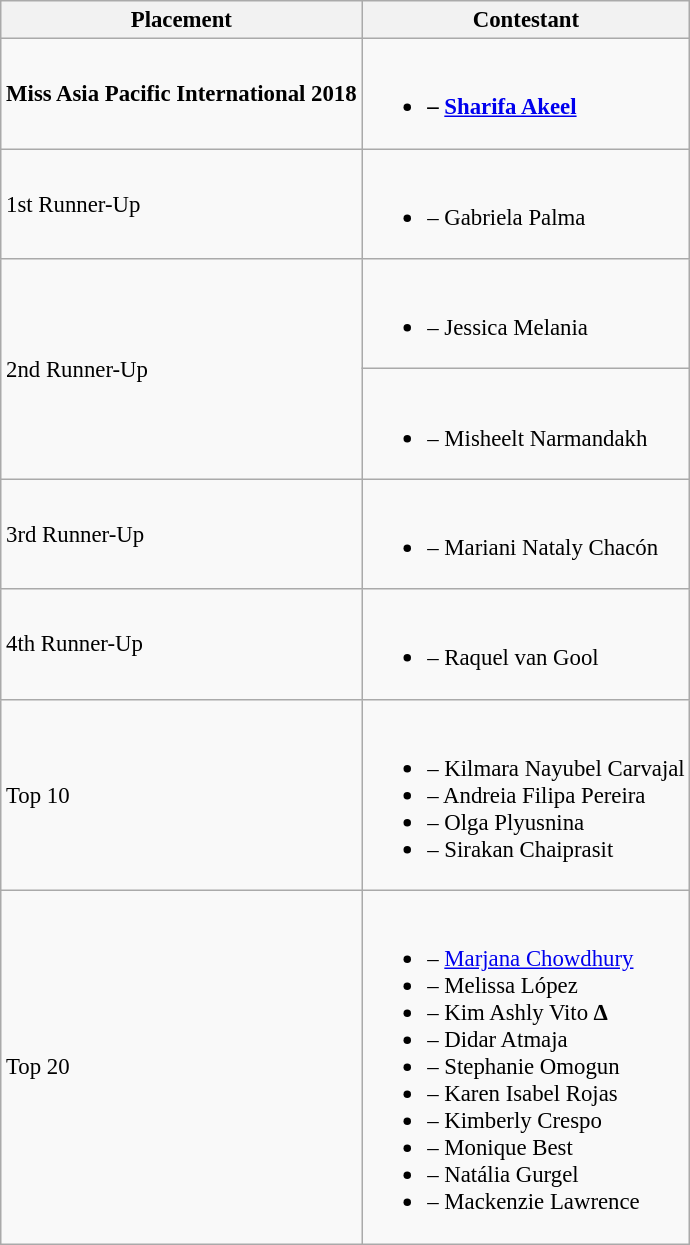<table class="wikitable sortable" style="font-size: 95%;">
<tr>
<th>Placement</th>
<th>Contestant</th>
</tr>
<tr>
<td><strong>Miss Asia Pacific International 2018</strong></td>
<td><br><ul><li><strong> – <a href='#'>Sharifa Akeel</a></strong></li></ul></td>
</tr>
<tr>
<td>1st Runner-Up</td>
<td><br><ul><li> – Gabriela Palma</li></ul></td>
</tr>
<tr>
<td rowspan=2>2nd Runner-Up</td>
<td><br><ul><li> – Jessica Melania </li></ul></td>
</tr>
<tr>
<td><br><ul><li> – Misheelt Narmandakh </li></ul></td>
</tr>
<tr>
<td>3rd Runner-Up</td>
<td><br><ul><li> – Mariani Nataly Chacón </li></ul></td>
</tr>
<tr>
<td>4th Runner-Up</td>
<td><br><ul><li> – Raquel van Gool </li></ul></td>
</tr>
<tr>
<td>Top 10</td>
<td><br><ul><li> – Kilmara Nayubel Carvajal</li><li> – Andreia Filipa Pereira</li><li> – Olga Plyusnina</li><li> – Sirakan Chaiprasit</li></ul></td>
</tr>
<tr>
<td>Top 20</td>
<td><br><ul><li> – <a href='#'>Marjana Chowdhury</a></li><li> – Melissa López</li><li> – Kim Ashly Vito <strong>∆</strong></li><li> – Didar Atmaja</li><li> – Stephanie Omogun</li><li> – Karen Isabel Rojas</li><li> – Kimberly Crespo</li><li> – Monique Best</li><li> – Natália Gurgel</li><li> – Mackenzie Lawrence</li></ul></td>
</tr>
</table>
